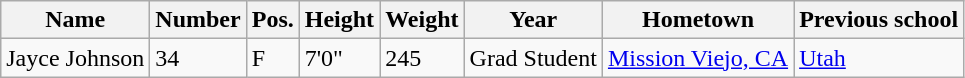<table class="wikitable sortable" border="1">
<tr>
<th>Name</th>
<th>Number</th>
<th>Pos.</th>
<th>Height</th>
<th>Weight</th>
<th>Year</th>
<th>Hometown</th>
<th class="unsortable">Previous school</th>
</tr>
<tr>
<td>Jayce Johnson</td>
<td>34</td>
<td>F</td>
<td>7'0"</td>
<td>245</td>
<td>Grad Student</td>
<td><a href='#'>Mission Viejo, CA</a></td>
<td><a href='#'>Utah</a></td>
</tr>
</table>
